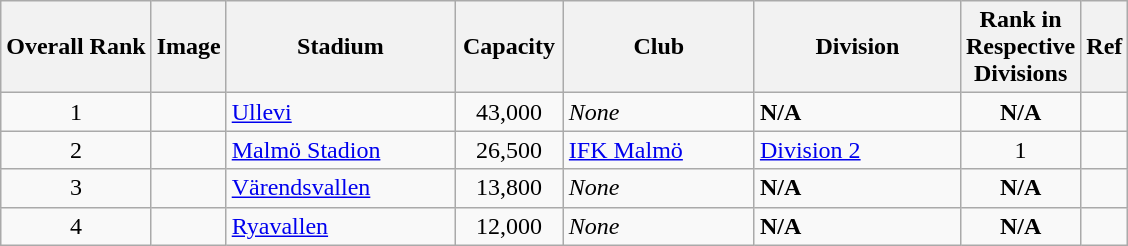<table class="wikitable sortable">
<tr>
<th>Overall Rank</th>
<th>Image</th>
<th width=145>Stadium</th>
<th width=65>Capacity</th>
<th width=120>Club</th>
<th width=130>Division</th>
<th width=30>Rank in Respective Divisions</th>
<th>Ref</th>
</tr>
<tr>
<td style="text-align:center;">1</td>
<td></td>
<td><a href='#'>Ullevi</a></td>
<td style="text-align:center;">43,000</td>
<td><em>None</em></td>
<td><strong>N/A</strong></td>
<td style="text-align:center;"><strong>N/A</strong></td>
<td></td>
</tr>
<tr>
<td style="text-align:center;">2</td>
<td></td>
<td><a href='#'>Malmö Stadion</a></td>
<td style="text-align:center;">26,500</td>
<td><a href='#'>IFK Malmö</a></td>
<td><a href='#'>Division 2</a></td>
<td style="text-align:center;">1</td>
<td></td>
</tr>
<tr>
<td style="text-align:center;">3</td>
<td></td>
<td><a href='#'>Värendsvallen</a></td>
<td style="text-align:center;">13,800</td>
<td><em>None</em></td>
<td><strong>N/A</strong></td>
<td style="text-align:center;"><strong>N/A</strong></td>
<td></td>
</tr>
<tr>
<td style="text-align:center;">4</td>
<td></td>
<td><a href='#'>Ryavallen</a></td>
<td style="text-align:center;">12,000</td>
<td><em>None</em></td>
<td><strong>N/A</strong></td>
<td style="text-align:center;"><strong>N/A</strong></td>
<td></td>
</tr>
</table>
